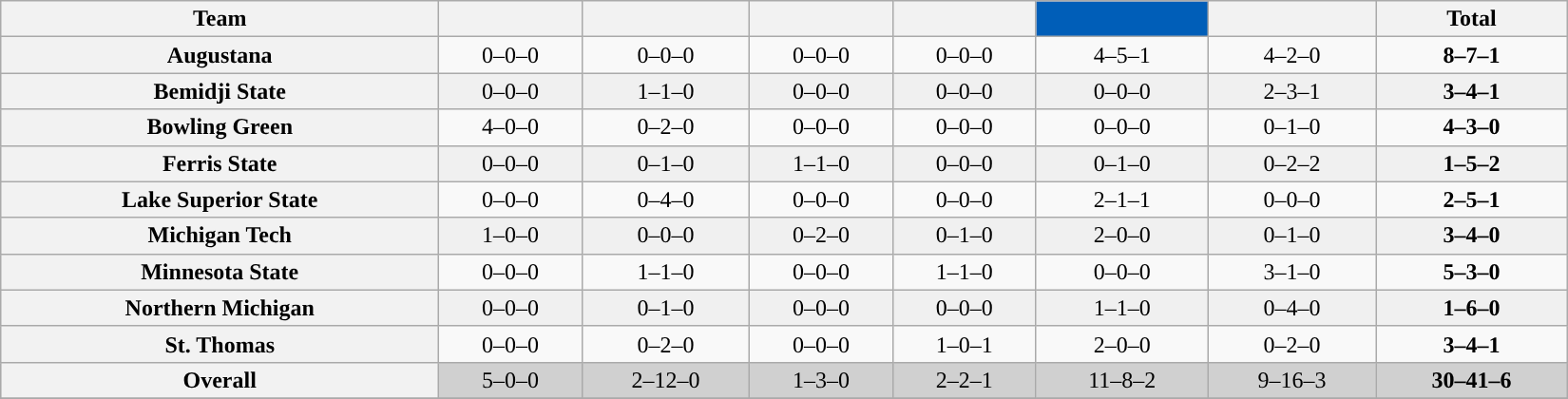<table class="wikitable" style="text-align: center; "width=1100">
<tr>
<th>Team</th>
<th><a href='#'></a></th>
<th><a href='#'></a></th>
<th><a href='#'></a></th>
<th><a href='#'></a></th>
<th style="color:white; background:#005EB8"; width=11%><a href='#'></a></th>
<th><a href='#'></a></th>
<th>Total</th>
</tr>
<tr>
<th>Augustana</th>
<td>0–0–0</td>
<td>0–0–0</td>
<td>0–0–0</td>
<td>0–0–0</td>
<td>4–5–1</td>
<td>4–2–0</td>
<td><strong>8–7–1</strong></td>
</tr>
<tr bgcolor=f0f0f0>
<th>Bemidji State</th>
<td>0–0–0</td>
<td>1–1–0</td>
<td>0–0–0</td>
<td>0–0–0</td>
<td>0–0–0</td>
<td>2–3–1</td>
<td><strong>3–4–1</strong></td>
</tr>
<tr>
<th>Bowling Green</th>
<td>4–0–0</td>
<td>0–2–0</td>
<td>0–0–0</td>
<td>0–0–0</td>
<td>0–0–0</td>
<td>0–1–0</td>
<td><strong>4–3–0</strong></td>
</tr>
<tr bgcolor=f0f0f0>
<th>Ferris State</th>
<td>0–0–0</td>
<td>0–1–0</td>
<td>1–1–0</td>
<td>0–0–0</td>
<td>0–1–0</td>
<td>0–2–2</td>
<td><strong>1–5–2</strong></td>
</tr>
<tr>
<th>Lake Superior State</th>
<td>0–0–0</td>
<td>0–4–0</td>
<td>0–0–0</td>
<td>0–0–0</td>
<td>2–1–1</td>
<td>0–0–0</td>
<td><strong>2–5–1</strong></td>
</tr>
<tr bgcolor=f0f0f0>
<th>Michigan Tech</th>
<td>1–0–0</td>
<td>0–0–0</td>
<td>0–2–0</td>
<td>0–1–0</td>
<td>2–0–0</td>
<td>0–1–0</td>
<td><strong>3–4–0</strong></td>
</tr>
<tr>
<th>Minnesota State</th>
<td>0–0–0</td>
<td>1–1–0</td>
<td>0–0–0</td>
<td>1–1–0</td>
<td>0–0–0</td>
<td>3–1–0</td>
<td><strong>5–3–0</strong></td>
</tr>
<tr bgcolor=f0f0f0>
<th>Northern Michigan</th>
<td>0–0–0</td>
<td>0–1–0</td>
<td>0–0–0</td>
<td>0–0–0</td>
<td>1–1–0</td>
<td>0–4–0</td>
<td><strong>1–6–0</strong></td>
</tr>
<tr>
<th>St. Thomas</th>
<td>0–0–0</td>
<td>0–2–0</td>
<td>0–0–0</td>
<td>1–0–1</td>
<td>2–0–0</td>
<td>0–2–0</td>
<td><strong>3–4–1</strong></td>
</tr>
<tr bgcolor=d0d0d0>
<th>Overall</th>
<td>5–0–0</td>
<td>2–12–0</td>
<td>1–3–0</td>
<td>2–2–1</td>
<td>11–8–2</td>
<td>9–16–3</td>
<td><strong>30–41–6</strong></td>
</tr>
<tr>
</tr>
</table>
